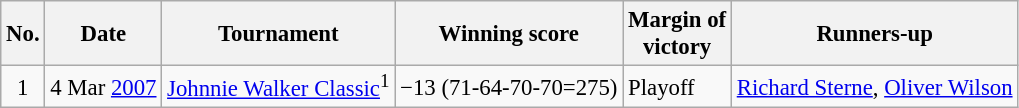<table class="wikitable" style="font-size:95%;">
<tr>
<th>No.</th>
<th>Date</th>
<th>Tournament</th>
<th>Winning score</th>
<th>Margin of<br>victory</th>
<th>Runners-up</th>
</tr>
<tr>
<td align=center>1</td>
<td align=right>4 Mar <a href='#'>2007</a></td>
<td><a href='#'>Johnnie Walker Classic</a><sup>1</sup></td>
<td>−13 (71-64-70-70=275)</td>
<td>Playoff</td>
<td> <a href='#'>Richard Sterne</a>,  <a href='#'>Oliver Wilson</a></td>
</tr>
</table>
